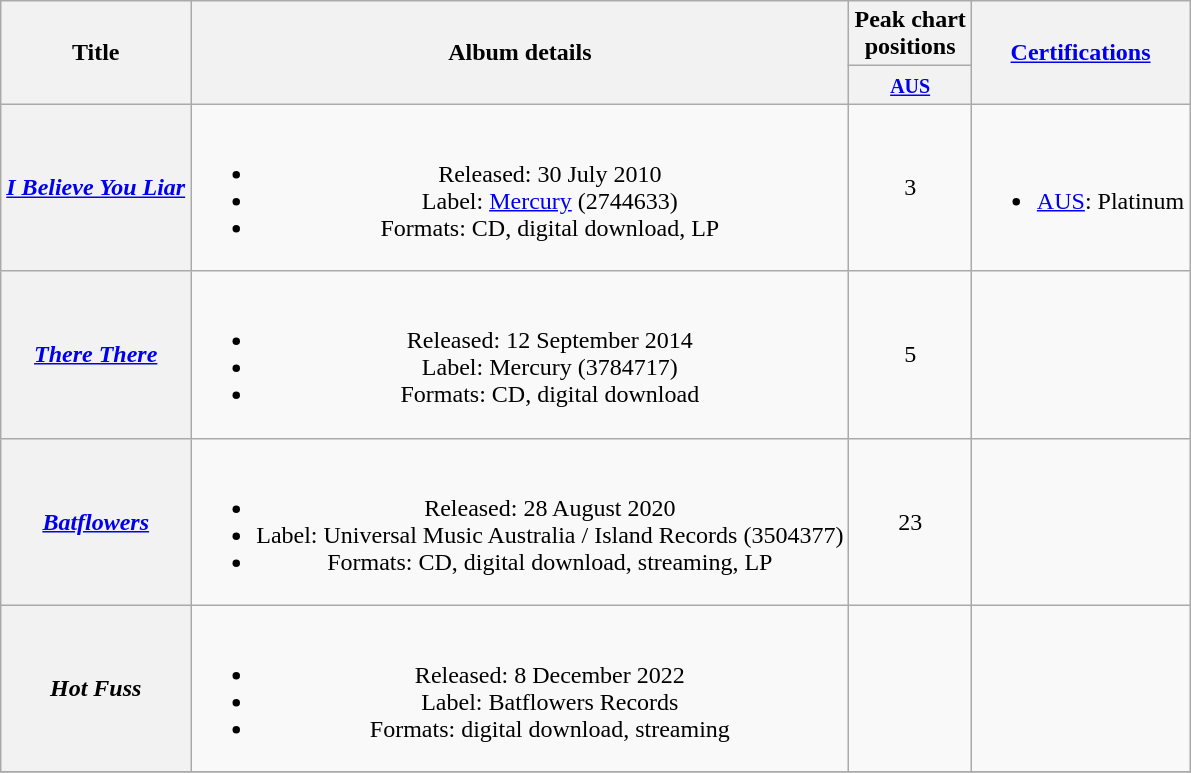<table class="wikitable plainrowheaders" style="text-align:center;" border="1">
<tr>
<th scope="col" rowspan="2">Title</th>
<th scope="col" rowspan="2">Album details</th>
<th scope="col" colspan="1">Peak chart<br>positions</th>
<th scope="col" rowspan="2" style="width:10m;"><a href='#'>Certifications</a></th>
</tr>
<tr>
<th scope="col" style="text-align:center;"><small><a href='#'>AUS</a><br></small></th>
</tr>
<tr>
<th scope="row"><em><a href='#'>I Believe You Liar</a></em></th>
<td><br><ul><li>Released: 30 July 2010</li><li>Label: <a href='#'>Mercury</a> (2744633)</li><li>Formats: CD, digital download, LP</li></ul></td>
<td align="center">3</td>
<td align="center"><br><ul><li><a href='#'>AUS</a>: Platinum</li></ul></td>
</tr>
<tr>
<th scope="row"><em><a href='#'>There There</a></em></th>
<td><br><ul><li>Released: 12 September 2014</li><li>Label: Mercury (3784717)</li><li>Formats: CD, digital download</li></ul></td>
<td align="center">5</td>
<td align="center"></td>
</tr>
<tr>
<th scope="row"><em><a href='#'>Batflowers</a></em></th>
<td><br><ul><li>Released: 28 August 2020</li><li>Label: Universal Music Australia / Island Records (3504377)</li><li>Formats: CD, digital download, streaming, LP</li></ul></td>
<td align="center">23<br></td>
<td align="center"></td>
</tr>
<tr>
<th scope="row"><em>Hot Fuss</em></th>
<td><br><ul><li>Released: 8 December 2022</li><li>Label: Batflowers Records</li><li>Formats: digital download, streaming</li></ul></td>
<td align="center"></td>
<td align="center"></td>
</tr>
<tr>
</tr>
</table>
